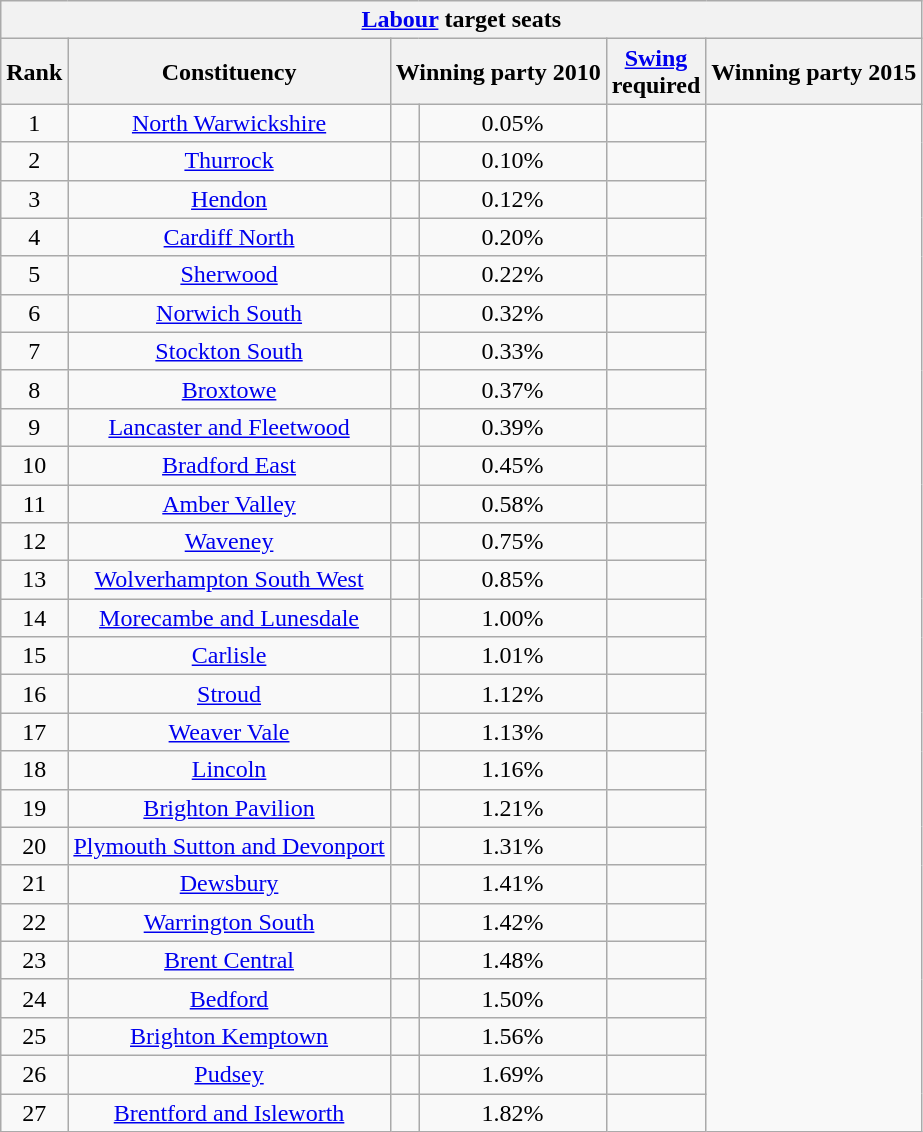<table class="wikitable plainrowheaders sortable" style="text-align:center">
<tr>
<th colspan=7><a href='#'>Labour</a> target seats</th>
</tr>
<tr>
<th>Rank</th>
<th>Constituency</th>
<th colspan=2>Winning party 2010</th>
<th><a href='#'>Swing</a><br>required</th>
<th colspan=2>Winning party 2015</th>
</tr>
<tr>
<td>1</td>
<td><a href='#'>North Warwickshire</a></td>
<td></td>
<td>0.05%</td>
<td></td>
</tr>
<tr>
<td>2</td>
<td><a href='#'>Thurrock</a></td>
<td></td>
<td>0.10%</td>
<td></td>
</tr>
<tr>
<td>3</td>
<td><a href='#'>Hendon</a></td>
<td></td>
<td>0.12%</td>
<td></td>
</tr>
<tr>
<td>4</td>
<td><a href='#'>Cardiff North</a></td>
<td></td>
<td>0.20%</td>
<td></td>
</tr>
<tr>
<td>5</td>
<td><a href='#'>Sherwood</a></td>
<td></td>
<td>0.22%</td>
<td></td>
</tr>
<tr>
<td>6</td>
<td><a href='#'>Norwich South</a></td>
<td></td>
<td>0.32%</td>
<td></td>
</tr>
<tr>
<td>7</td>
<td><a href='#'>Stockton South</a></td>
<td></td>
<td>0.33%</td>
<td></td>
</tr>
<tr>
<td>8</td>
<td><a href='#'>Broxtowe</a></td>
<td></td>
<td>0.37%</td>
<td></td>
</tr>
<tr>
<td>9</td>
<td><a href='#'>Lancaster and Fleetwood</a></td>
<td></td>
<td>0.39%</td>
<td></td>
</tr>
<tr>
<td>10</td>
<td><a href='#'>Bradford East</a></td>
<td></td>
<td>0.45%</td>
<td></td>
</tr>
<tr>
<td>11</td>
<td><a href='#'>Amber Valley</a></td>
<td></td>
<td>0.58%</td>
<td></td>
</tr>
<tr>
<td>12</td>
<td><a href='#'>Waveney</a></td>
<td></td>
<td>0.75%</td>
<td></td>
</tr>
<tr>
<td>13</td>
<td><a href='#'>Wolverhampton South West</a></td>
<td></td>
<td>0.85%</td>
<td></td>
</tr>
<tr>
<td>14</td>
<td><a href='#'>Morecambe and Lunesdale</a></td>
<td></td>
<td>1.00%</td>
<td></td>
</tr>
<tr>
<td>15</td>
<td><a href='#'>Carlisle</a></td>
<td></td>
<td>1.01%</td>
<td></td>
</tr>
<tr>
<td>16</td>
<td><a href='#'>Stroud</a></td>
<td></td>
<td>1.12%</td>
<td></td>
</tr>
<tr>
<td>17</td>
<td><a href='#'>Weaver Vale</a></td>
<td></td>
<td>1.13%</td>
<td></td>
</tr>
<tr>
<td>18</td>
<td><a href='#'>Lincoln</a></td>
<td></td>
<td>1.16%</td>
<td></td>
</tr>
<tr>
<td>19</td>
<td><a href='#'>Brighton Pavilion</a></td>
<td></td>
<td>1.21%</td>
<td></td>
</tr>
<tr>
<td>20</td>
<td><a href='#'>Plymouth Sutton and Devonport</a></td>
<td></td>
<td>1.31%</td>
<td></td>
</tr>
<tr>
<td>21</td>
<td><a href='#'>Dewsbury</a></td>
<td></td>
<td>1.41%</td>
<td></td>
</tr>
<tr>
<td>22</td>
<td><a href='#'>Warrington South</a></td>
<td></td>
<td>1.42%</td>
<td></td>
</tr>
<tr>
<td>23</td>
<td><a href='#'>Brent Central</a></td>
<td></td>
<td>1.48%</td>
<td></td>
</tr>
<tr>
<td>24</td>
<td><a href='#'>Bedford</a></td>
<td></td>
<td>1.50%</td>
<td></td>
</tr>
<tr>
<td>25</td>
<td><a href='#'>Brighton Kemptown</a></td>
<td></td>
<td>1.56%</td>
<td></td>
</tr>
<tr>
<td>26</td>
<td><a href='#'>Pudsey</a></td>
<td></td>
<td>1.69%</td>
<td></td>
</tr>
<tr>
<td>27</td>
<td><a href='#'>Brentford and Isleworth</a></td>
<td></td>
<td>1.82%</td>
<td></td>
</tr>
</table>
